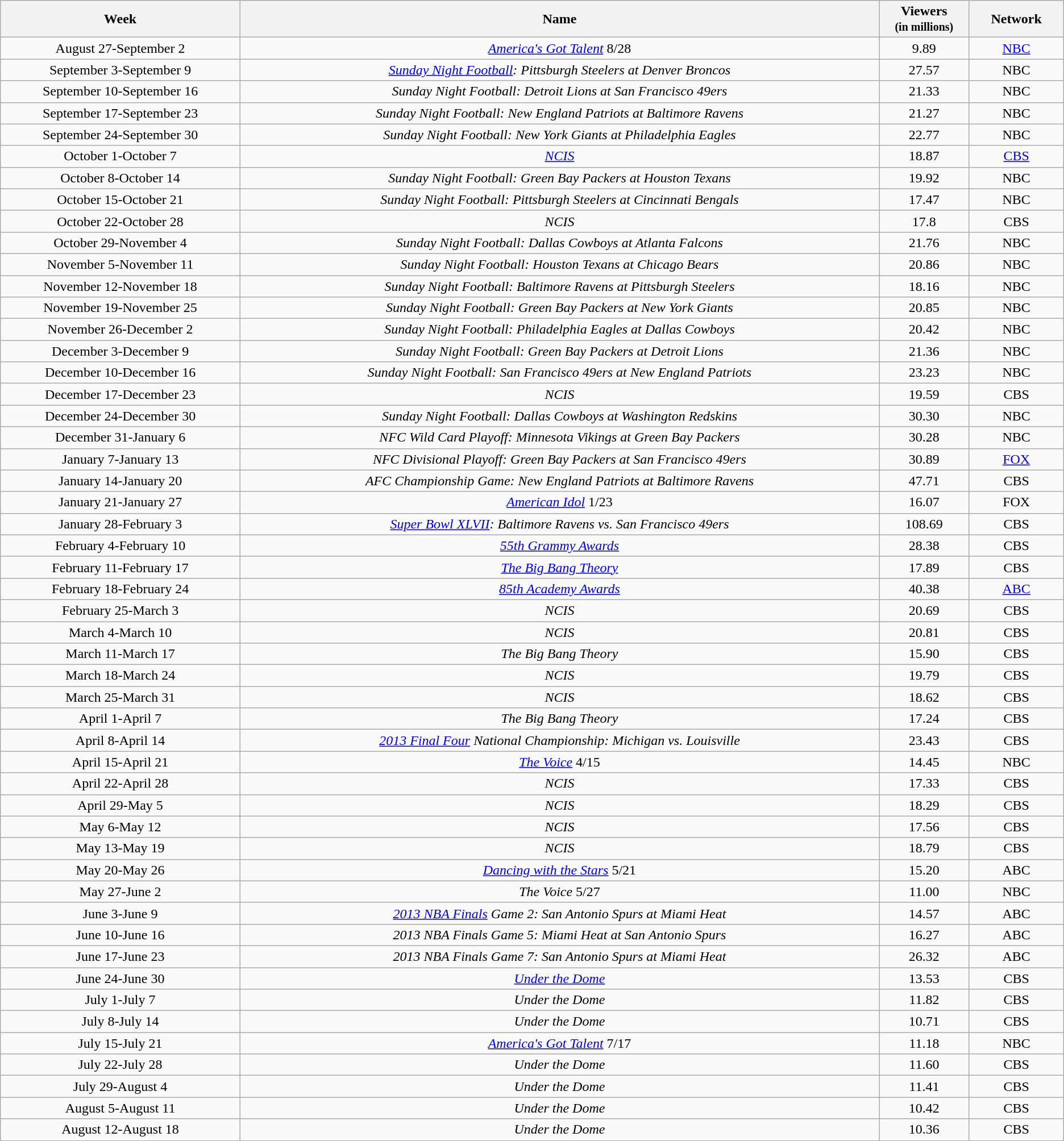<table class="wikitable sortable collapsible collapsed">
<tr>
<th width="12%">Week</th>
<th width="32%">Name</th>
<th width="4%">Viewers<br><small>(in millions)</small></th>
<th width="4%">Network</th>
</tr>
<tr align="center">
<td align=center>August 27-September 2</td>
<td align=center><em><a href='#'>America's Got Talent</a></em> 8/28</td>
<td align=center>9.89</td>
<td align=center><a href='#'>NBC</a></td>
</tr>
<tr align="center">
<td align=center>September 3-September 9</td>
<td align=center><em><a href='#'>Sunday Night Football</a>: Pittsburgh Steelers at Denver Broncos</em></td>
<td align=center>27.57</td>
<td align=center>NBC</td>
</tr>
<tr align="center">
<td align=center>September 10-September 16</td>
<td align=center><em>Sunday Night Football: Detroit Lions at San Francisco 49ers</em></td>
<td align=center>21.33</td>
<td align=center>NBC</td>
</tr>
<tr align="center">
<td align=center>September 17-September 23</td>
<td align=center><em>Sunday Night Football: New England Patriots at Baltimore Ravens</em></td>
<td align=center>21.27</td>
<td align=center>NBC</td>
</tr>
<tr align="center">
<td align=center>September 24-September 30</td>
<td align=center><em>Sunday Night Football: New York Giants at Philadelphia Eagles</em></td>
<td align=center>22.77</td>
<td align=center>NBC</td>
</tr>
<tr align="center">
<td align=center>October 1-October 7</td>
<td align=center><em><a href='#'>NCIS</a></em></td>
<td align=center>18.87</td>
<td align=center><a href='#'>CBS</a></td>
</tr>
<tr align="center">
<td align=center>October 8-October 14</td>
<td align=center><em>Sunday Night Football: Green Bay Packers at Houston Texans</em></td>
<td align=center>19.92</td>
<td align=center>NBC</td>
</tr>
<tr align="center">
<td align=center>October 15-October 21</td>
<td align=center><em>Sunday Night Football: Pittsburgh Steelers at Cincinnati Bengals</em></td>
<td align=center>17.47</td>
<td align=center>NBC</td>
</tr>
<tr align="center">
<td align=center>October 22-October 28</td>
<td align=center><em>NCIS</em></td>
<td align=center>17.8</td>
<td align=center>CBS</td>
</tr>
<tr align="center">
<td align=center>October 29-November 4</td>
<td align=center><em>Sunday Night Football: Dallas Cowboys at Atlanta Falcons</em></td>
<td align=center>21.76</td>
<td align=center>NBC</td>
</tr>
<tr align="center">
<td align=center>November 5-November 11</td>
<td align=center><em>Sunday Night Football: Houston Texans at Chicago Bears</em></td>
<td align=center>20.86</td>
<td align=center>NBC</td>
</tr>
<tr align="center">
<td align=center>November 12-November 18</td>
<td align=center><em>Sunday Night Football: Baltimore Ravens at Pittsburgh Steelers</em></td>
<td align=center>18.16</td>
<td align=center>NBC</td>
</tr>
<tr align="center">
<td align=center>November 19-November 25</td>
<td align=center><em>Sunday Night Football: Green Bay Packers at New York Giants</em></td>
<td align=center>20.85</td>
<td align=center>NBC</td>
</tr>
<tr align="center">
<td align=center>November 26-December 2</td>
<td align=center><em>Sunday Night Football: Philadelphia Eagles at Dallas Cowboys</em></td>
<td align=center>20.42</td>
<td align=center>NBC</td>
</tr>
<tr align="center">
<td align=center>December 3-December 9</td>
<td align=center><em>Sunday Night Football: Green Bay Packers at Detroit Lions</em></td>
<td align=center>21.36</td>
<td align=center>NBC</td>
</tr>
<tr align="center">
<td align=center>December 10-December 16</td>
<td align=center><em>Sunday Night Football: San Francisco 49ers at New England Patriots</em></td>
<td align=center>23.23</td>
<td align=center>NBC</td>
</tr>
<tr align="center">
<td align=center>December 17-December 23</td>
<td align=center><em>NCIS</em></td>
<td align=center>19.59</td>
<td align=center>CBS</td>
</tr>
<tr align="center">
<td align=center>December 24-December 30</td>
<td align=center><em>Sunday Night Football: Dallas Cowboys at Washington Redskins</em></td>
<td align=center>30.30</td>
<td align=center>NBC</td>
</tr>
<tr align="center">
<td align=center>December 31-January 6</td>
<td align=center><em>NFC Wild Card Playoff: Minnesota Vikings at Green Bay Packers</em></td>
<td align=center>30.28</td>
<td align=center>NBC</td>
</tr>
<tr align="center">
<td align=center>January 7-January 13</td>
<td align=center><em>NFC Divisional Playoff: Green Bay Packers at San Francisco 49ers</em></td>
<td align=center>30.89</td>
<td align=center><a href='#'>FOX</a></td>
</tr>
<tr align="center">
<td align=center>January 14-January 20</td>
<td align=center><em>AFC Championship Game: New England Patriots at Baltimore Ravens</em></td>
<td align=center>47.71</td>
<td align=center>CBS</td>
</tr>
<tr align="center">
<td align=center>January 21-January 27</td>
<td align=center><em><a href='#'>American Idol</a></em> 1/23</td>
<td align=center>16.07</td>
<td align=center>FOX</td>
</tr>
<tr align="center">
<td align=center>January 28-February 3</td>
<td align=center><em><a href='#'>Super Bowl XLVII</a>: Baltimore Ravens vs. San Francisco 49ers</em></td>
<td align=center>108.69</td>
<td align=center>CBS</td>
</tr>
<tr align="center">
<td align=center>February 4-February 10</td>
<td align=center><em><a href='#'>55th Grammy Awards</a></em></td>
<td align=center>28.38</td>
<td align=center>CBS</td>
</tr>
<tr align="center">
<td align=center>February 11-February 17</td>
<td align=center><em><a href='#'>The Big Bang Theory</a></em></td>
<td align=center>17.89</td>
<td align=center>CBS</td>
</tr>
<tr align="center">
<td align=center>February 18-February 24</td>
<td align=center><em><a href='#'>85th Academy Awards</a></em></td>
<td align=center>40.38</td>
<td align=center><a href='#'>ABC</a></td>
</tr>
<tr align="center">
<td align=center>February 25-March 3</td>
<td align=center><em>NCIS</em></td>
<td align=center>20.69</td>
<td align=center>CBS</td>
</tr>
<tr align="center">
<td align=center>March 4-March 10</td>
<td align=center><em>NCIS</em></td>
<td align=center>20.81</td>
<td align=center>CBS</td>
</tr>
<tr align="center">
<td align=center>March 11-March 17</td>
<td align=center><em>The Big Bang Theory</em></td>
<td align=center>15.90</td>
<td align=center>CBS</td>
</tr>
<tr align="center">
<td align=center>March 18-March 24</td>
<td align=center><em>NCIS</em></td>
<td align=center>19.79</td>
<td align=center>CBS</td>
</tr>
<tr align="center">
<td align=center>March 25-March 31</td>
<td align=center><em>NCIS</em></td>
<td align=center>18.62</td>
<td align=center>CBS</td>
</tr>
<tr align="center">
<td align=center>April 1-April 7</td>
<td align=center><em>The Big Bang Theory</em></td>
<td align=center>17.24</td>
<td align=center>CBS</td>
</tr>
<tr align="center">
<td align=center>April 8-April 14</td>
<td align=center><em><a href='#'>2013 Final Four</a> National Championship: Michigan vs. Louisville</em></td>
<td align=center>23.43</td>
<td align=center>CBS</td>
</tr>
<tr align="center">
<td align=center>April 15-April 21</td>
<td align=center><em><a href='#'>The Voice</a></em> 4/15</td>
<td align=center>14.45</td>
<td align=center>NBC</td>
</tr>
<tr align="center">
<td align=center>April 22-April 28</td>
<td align=center><em>NCIS</em></td>
<td align=center>17.33</td>
<td align=center>CBS</td>
</tr>
<tr align="center">
<td align=center>April 29-May 5</td>
<td align=center><em>NCIS</em></td>
<td align=center>18.29</td>
<td align=center>CBS</td>
</tr>
<tr align="center">
<td align=center>May 6-May 12</td>
<td align=center><em>NCIS</em></td>
<td align=center>17.56</td>
<td align=center>CBS</td>
</tr>
<tr align="center">
<td align=center>May 13-May 19</td>
<td align=center><em>NCIS</em></td>
<td align=center>18.79</td>
<td align=center>CBS</td>
</tr>
<tr align="center">
<td align=center>May 20-May 26</td>
<td align=center><em><a href='#'>Dancing with the Stars</a></em> 5/21</td>
<td align=center>15.20</td>
<td align=center>ABC</td>
</tr>
<tr align="center">
<td align=center>May 27-June 2</td>
<td align=center><em>The Voice</em> 5/27</td>
<td align=center>11.00</td>
<td align=center>NBC</td>
</tr>
<tr align="center">
<td align=center>June 3-June 9</td>
<td align=center><em><a href='#'>2013 NBA Finals</a> Game 2: San Antonio Spurs at Miami Heat</em></td>
<td align=center>14.57</td>
<td align=center>ABC</td>
</tr>
<tr align="center">
<td align=center>June 10-June 16</td>
<td align=center><em>2013 NBA Finals Game 5: Miami Heat at San Antonio Spurs</em></td>
<td align=center>16.27</td>
<td align=center>ABC</td>
</tr>
<tr align="center">
<td align=center>June 17-June 23</td>
<td align=center><em>2013 NBA Finals Game 7: San Antonio Spurs at Miami Heat</em></td>
<td align=center>26.32</td>
<td align=center>ABC</td>
</tr>
<tr align="center">
<td align=center>June 24-June 30</td>
<td align=center><em><a href='#'>Under the Dome</a></em></td>
<td align=center>13.53</td>
<td align=center>CBS</td>
</tr>
<tr align="center">
<td align=center>July 1-July 7</td>
<td align=center><em>Under the Dome</em></td>
<td align=center>11.82</td>
<td align=center>CBS</td>
</tr>
<tr align="center">
<td align=center>July 8-July 14</td>
<td align=center><em>Under the Dome</em></td>
<td align=center>10.71</td>
<td align=center>CBS</td>
</tr>
<tr align="center">
<td align=center>July 15-July 21</td>
<td align=center><em><a href='#'>America's Got Talent</a></em> 7/17</td>
<td align=center>11.18</td>
<td align=center>NBC</td>
</tr>
<tr align="center">
<td align=center>July 22-July 28</td>
<td align=center><em>Under the Dome</em></td>
<td align=center>11.60</td>
<td align=center>CBS</td>
</tr>
<tr align="center">
<td align=center>July 29-August 4</td>
<td align=center><em>Under the Dome</em></td>
<td align=center>11.41</td>
<td align=center>CBS</td>
</tr>
<tr align="center">
<td align=center>August 5-August 11</td>
<td align=center><em>Under the Dome</em></td>
<td align=center>10.42</td>
<td align=center>CBS</td>
</tr>
<tr align="center">
<td align=center>August 12-August 18</td>
<td align=center><em>Under the Dome</em></td>
<td align=center>10.36</td>
<td align=center>CBS</td>
</tr>
</table>
